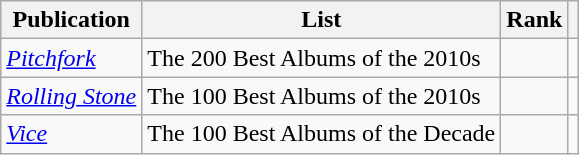<table class="sortable wikitable">
<tr>
<th>Publication</th>
<th>List</th>
<th>Rank</th>
<th class="unsortable"></th>
</tr>
<tr>
<td><em><a href='#'>Pitchfork</a></em></td>
<td>The 200 Best Albums of the 2010s</td>
<td></td>
<td></td>
</tr>
<tr>
<td><em><a href='#'>Rolling Stone</a></em></td>
<td>The 100 Best Albums of the 2010s</td>
<td></td>
<td></td>
</tr>
<tr>
<td><em><a href='#'>Vice</a></em></td>
<td>The 100 Best Albums of the Decade</td>
<td></td>
<td></td>
</tr>
</table>
